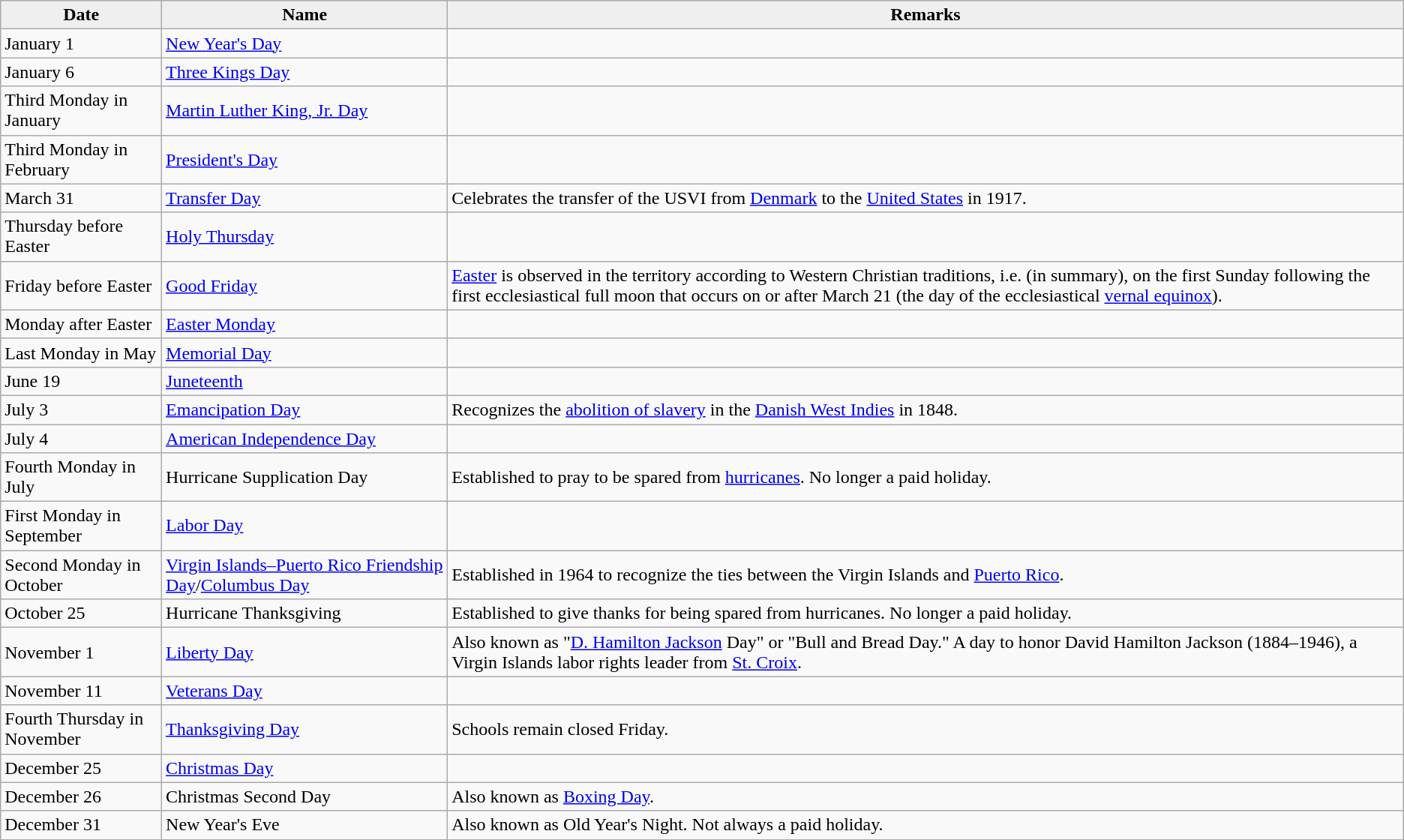<table class="wikitable">
<tr>
<th style="background:#efefef;">Date</th>
<th style="background:#efefef;">Name</th>
<th style="background:#efefef;">Remarks</th>
</tr>
<tr>
<td>January 1</td>
<td><a href='#'>New Year's Day</a></td>
<td></td>
</tr>
<tr>
<td>January 6</td>
<td><a href='#'>Three Kings Day</a></td>
<td></td>
</tr>
<tr>
<td>Third Monday in January</td>
<td><a href='#'>Martin Luther King, Jr. Day</a></td>
<td></td>
</tr>
<tr>
<td>Third Monday in February</td>
<td><a href='#'>President's Day</a></td>
<td></td>
</tr>
<tr>
<td>March 31</td>
<td><a href='#'>Transfer Day</a></td>
<td>Celebrates the transfer of the USVI from <a href='#'>Denmark</a> to the <a href='#'>United States</a> in 1917.</td>
</tr>
<tr>
<td>Thursday before Easter</td>
<td><a href='#'>Holy Thursday</a></td>
<td></td>
</tr>
<tr>
<td>Friday before Easter</td>
<td><a href='#'>Good Friday</a></td>
<td><a href='#'>Easter</a> is observed in the territory according to Western Christian traditions, i.e. (in summary), on the first Sunday following the first ecclesiastical full moon that occurs on or after March 21 (the day of the ecclesiastical <a href='#'>vernal equinox</a>).</td>
</tr>
<tr>
<td>Monday after Easter</td>
<td><a href='#'>Easter Monday</a></td>
<td></td>
</tr>
<tr>
<td>Last Monday in May</td>
<td><a href='#'>Memorial Day</a></td>
<td></td>
</tr>
<tr>
<td>June 19</td>
<td><a href='#'>Juneteenth</a></td>
<td></td>
</tr>
<tr>
<td>July 3</td>
<td><a href='#'>Emancipation Day</a></td>
<td>Recognizes the <a href='#'>abolition of slavery</a> in the <a href='#'>Danish West Indies</a> in 1848.</td>
</tr>
<tr>
<td>July 4</td>
<td><a href='#'>American Independence Day</a></td>
<td></td>
</tr>
<tr>
<td>Fourth Monday in July</td>
<td>Hurricane Supplication Day</td>
<td>Established to pray to be spared from <a href='#'>hurricanes</a>. No longer a paid holiday.</td>
</tr>
<tr>
<td>First Monday in September</td>
<td><a href='#'>Labor Day</a></td>
<td></td>
</tr>
<tr>
<td>Second Monday in October</td>
<td><a href='#'>Virgin Islands–Puerto Rico Friendship Day</a>/<a href='#'>Columbus Day</a></td>
<td>Established in 1964 to recognize the ties between the Virgin Islands and <a href='#'>Puerto Rico</a>.</td>
</tr>
<tr>
<td>October 25</td>
<td>Hurricane Thanksgiving</td>
<td>Established to give thanks for being spared from hurricanes. No longer a paid holiday.</td>
</tr>
<tr>
<td>November 1</td>
<td><a href='#'>Liberty Day</a></td>
<td>Also known as "<a href='#'>D. Hamilton Jackson</a> Day" or "Bull and Bread Day."  A day to honor David Hamilton Jackson (1884–1946), a Virgin Islands labor rights leader from <a href='#'>St. Croix</a>.</td>
</tr>
<tr>
<td>November 11</td>
<td><a href='#'>Veterans Day</a></td>
<td></td>
</tr>
<tr>
<td>Fourth Thursday in November</td>
<td><a href='#'>Thanksgiving Day</a></td>
<td>Schools remain closed Friday.</td>
</tr>
<tr>
<td>December 25</td>
<td><a href='#'>Christmas Day</a></td>
<td></td>
</tr>
<tr>
<td>December 26</td>
<td>Christmas Second Day</td>
<td>Also known as <a href='#'>Boxing Day</a>.</td>
</tr>
<tr>
<td>December 31</td>
<td>New Year's Eve</td>
<td>Also known as Old Year's Night. Not always a paid holiday.</td>
</tr>
</table>
